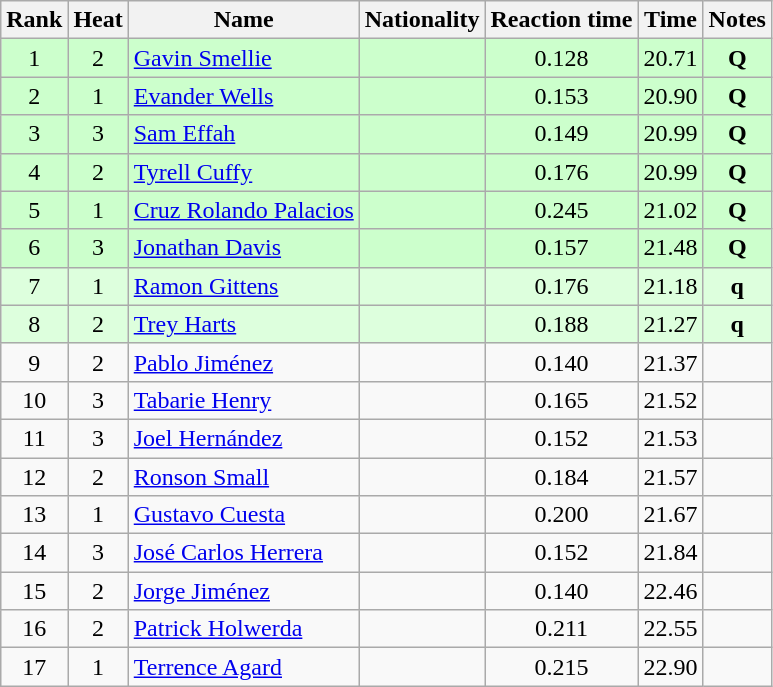<table class="wikitable sortable" style="text-align:center">
<tr>
<th>Rank</th>
<th>Heat</th>
<th>Name</th>
<th>Nationality</th>
<th>Reaction time</th>
<th>Time</th>
<th>Notes</th>
</tr>
<tr bgcolor=ccffcc>
<td align=center>1</td>
<td align=center>2</td>
<td align=left><a href='#'>Gavin Smellie</a></td>
<td align=left></td>
<td>0.128</td>
<td>20.71</td>
<td><strong>Q</strong></td>
</tr>
<tr bgcolor=ccffcc>
<td align=center>2</td>
<td align=center>1</td>
<td align=left><a href='#'>Evander Wells</a></td>
<td align=left></td>
<td>0.153</td>
<td>20.90</td>
<td><strong>Q</strong></td>
</tr>
<tr bgcolor=ccffcc>
<td align=center>3</td>
<td align=center>3</td>
<td align=left><a href='#'>Sam Effah</a></td>
<td align=left></td>
<td>0.149</td>
<td>20.99</td>
<td><strong>Q</strong></td>
</tr>
<tr bgcolor=ccffcc>
<td align=center>4</td>
<td align=center>2</td>
<td align=left><a href='#'>Tyrell Cuffy</a></td>
<td align=left></td>
<td>0.176</td>
<td>20.99</td>
<td><strong>Q</strong></td>
</tr>
<tr bgcolor=ccffcc>
<td align=center>5</td>
<td align=center>1</td>
<td align=left><a href='#'>Cruz Rolando Palacios</a></td>
<td align=left></td>
<td>0.245</td>
<td>21.02</td>
<td><strong>Q</strong></td>
</tr>
<tr bgcolor=ccffcc>
<td align=center>6</td>
<td align=center>3</td>
<td align=left><a href='#'>Jonathan Davis</a></td>
<td align=left></td>
<td>0.157</td>
<td>21.48</td>
<td><strong>Q</strong></td>
</tr>
<tr bgcolor=ddffdd>
<td align=center>7</td>
<td align=center>1</td>
<td align=left><a href='#'>Ramon Gittens</a></td>
<td align=left></td>
<td>0.176</td>
<td>21.18</td>
<td><strong>q</strong></td>
</tr>
<tr bgcolor=ddffdd>
<td align=center>8</td>
<td align=center>2</td>
<td align=left><a href='#'>Trey Harts</a></td>
<td align=left></td>
<td>0.188</td>
<td>21.27</td>
<td><strong>q</strong></td>
</tr>
<tr>
<td align=center>9</td>
<td align=center>2</td>
<td align=left><a href='#'>Pablo Jiménez</a></td>
<td align=left></td>
<td>0.140</td>
<td>21.37</td>
<td></td>
</tr>
<tr>
<td align=center>10</td>
<td align=center>3</td>
<td align=left><a href='#'>Tabarie Henry</a></td>
<td align=left></td>
<td>0.165</td>
<td>21.52</td>
<td></td>
</tr>
<tr>
<td align=center>11</td>
<td align=center>3</td>
<td align=left><a href='#'>Joel Hernández</a></td>
<td align=left></td>
<td>0.152</td>
<td>21.53</td>
<td></td>
</tr>
<tr>
<td align=center>12</td>
<td align=center>2</td>
<td align=left><a href='#'>Ronson Small</a></td>
<td align=left></td>
<td>0.184</td>
<td>21.57</td>
<td></td>
</tr>
<tr>
<td align=center>13</td>
<td align=center>1</td>
<td align=left><a href='#'>Gustavo Cuesta</a></td>
<td align=left></td>
<td>0.200</td>
<td>21.67</td>
<td></td>
</tr>
<tr>
<td align=center>14</td>
<td align=center>3</td>
<td align=left><a href='#'>José Carlos Herrera</a></td>
<td align=left></td>
<td>0.152</td>
<td>21.84</td>
<td></td>
</tr>
<tr>
<td align=center>15</td>
<td align=center>2</td>
<td align=left><a href='#'>Jorge Jiménez</a></td>
<td align=left></td>
<td>0.140</td>
<td>22.46</td>
<td></td>
</tr>
<tr>
<td align=center>16</td>
<td align=center>2</td>
<td align=left><a href='#'>Patrick Holwerda</a></td>
<td align=left></td>
<td>0.211</td>
<td>22.55</td>
<td></td>
</tr>
<tr>
<td align=center>17</td>
<td align=center>1</td>
<td align=left><a href='#'>Terrence Agard</a></td>
<td align=left></td>
<td>0.215</td>
<td>22.90</td>
<td></td>
</tr>
</table>
